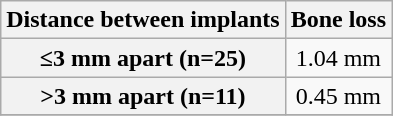<table class="wikitable" style="text-align:center">
<tr>
<th>Distance between implants</th>
<th>Bone loss</th>
</tr>
<tr>
<th>≤3 mm apart (n=25)</th>
<td>1.04 mm</td>
</tr>
<tr>
<th>>3 mm apart (n=11)</th>
<td>0.45 mm</td>
</tr>
<tr>
</tr>
</table>
